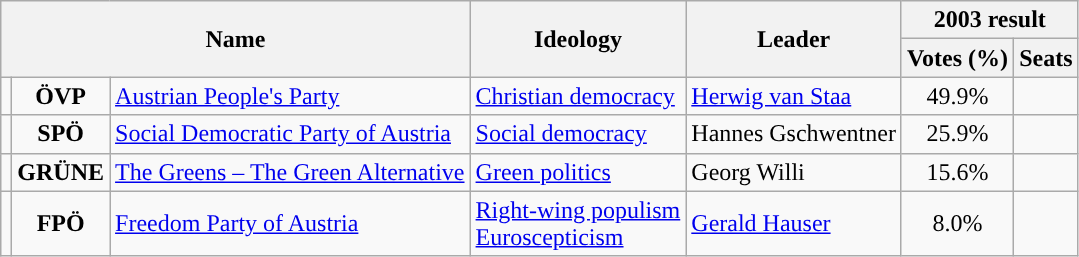<table class="wikitable">
<tr>
<th rowspan="2" colspan="3">Name</th>
<th rowspan="2">Ideology</th>
<th rowspan="2">Leader</th>
<th colspan="2">2003 result</th>
</tr>
<tr>
<th>Votes (%)</th>
<th>Seats</th>
</tr>
<tr>
<td style="background:"></td>
<td style="text-align:center;"><strong>ÖVP</strong></td>
<td><a href='#'>Austrian People's Party</a><br></td>
<td><a href='#'>Christian democracy</a></td>
<td><a href='#'>Herwig van Staa</a></td>
<td style="text-align:center;">49.9%</td>
<td></td>
</tr>
<tr>
<td style="background:"></td>
<td style="text-align:center;"><strong>SPÖ</strong></td>
<td><a href='#'>Social Democratic Party of Austria</a><br></td>
<td><a href='#'>Social democracy</a></td>
<td>Hannes Gschwentner</td>
<td style="text-align:center;">25.9%</td>
<td></td>
</tr>
<tr>
<td style="background:"></td>
<td style="text-align:center;"><strong>GRÜNE</strong></td>
<td><a href='#'>The Greens – The Green Alternative</a><br></td>
<td><a href='#'>Green politics</a></td>
<td>Georg Willi</td>
<td style="text-align:center;">15.6%</td>
<td></td>
</tr>
<tr>
<td style="background:"></td>
<td style="text-align:center;"><strong>FPÖ</strong></td>
<td><a href='#'>Freedom Party of Austria</a><br></td>
<td><a href='#'>Right-wing populism</a><br><a href='#'>Euroscepticism</a></td>
<td><a href='#'>Gerald Hauser</a></td>
<td style="text-align:center;">8.0%</td>
<td></td>
</tr>
</table>
